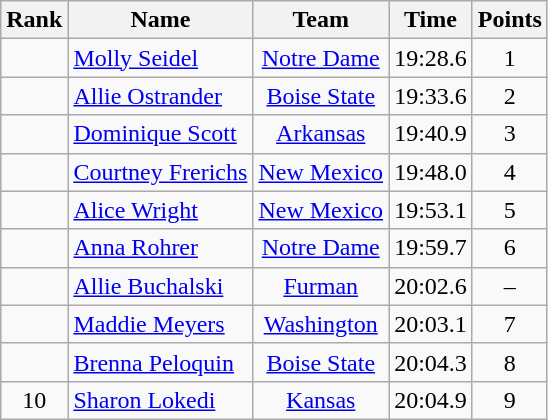<table class="wikitable sortable" style="text-align:center">
<tr>
<th>Rank</th>
<th>Name</th>
<th>Team</th>
<th>Time</th>
<th>Points</th>
</tr>
<tr>
<td></td>
<td align=left> <a href='#'>Molly Seidel</a></td>
<td><a href='#'>Notre Dame</a></td>
<td>19:28.6</td>
<td>1</td>
</tr>
<tr>
<td></td>
<td align=left> <a href='#'>Allie Ostrander</a></td>
<td><a href='#'>Boise State</a></td>
<td>19:33.6</td>
<td>2</td>
</tr>
<tr>
<td></td>
<td align=left> <a href='#'>Dominique Scott</a></td>
<td><a href='#'>Arkansas</a></td>
<td>19:40.9</td>
<td>3</td>
</tr>
<tr>
<td></td>
<td align=left> <a href='#'>Courtney Frerichs</a></td>
<td><a href='#'>New Mexico</a></td>
<td>19:48.0</td>
<td>4</td>
</tr>
<tr>
<td></td>
<td align=left> <a href='#'>Alice Wright</a></td>
<td><a href='#'>New Mexico</a></td>
<td>19:53.1</td>
<td>5</td>
</tr>
<tr>
<td></td>
<td align=left> <a href='#'>Anna Rohrer</a></td>
<td><a href='#'>Notre Dame</a></td>
<td>19:59.7</td>
<td>6</td>
</tr>
<tr>
<td></td>
<td align=left> <a href='#'>Allie Buchalski</a></td>
<td><a href='#'>Furman</a></td>
<td>20:02.6</td>
<td>–</td>
</tr>
<tr>
<td></td>
<td align=left> <a href='#'>Maddie Meyers</a></td>
<td><a href='#'>Washington</a></td>
<td>20:03.1</td>
<td>7</td>
</tr>
<tr>
<td></td>
<td align=left> <a href='#'>Brenna Peloquin</a></td>
<td><a href='#'>Boise State</a></td>
<td>20:04.3</td>
<td>8</td>
</tr>
<tr>
<td>10</td>
<td align=left> <a href='#'>Sharon Lokedi</a></td>
<td><a href='#'>Kansas</a></td>
<td>20:04.9</td>
<td>9</td>
</tr>
</table>
